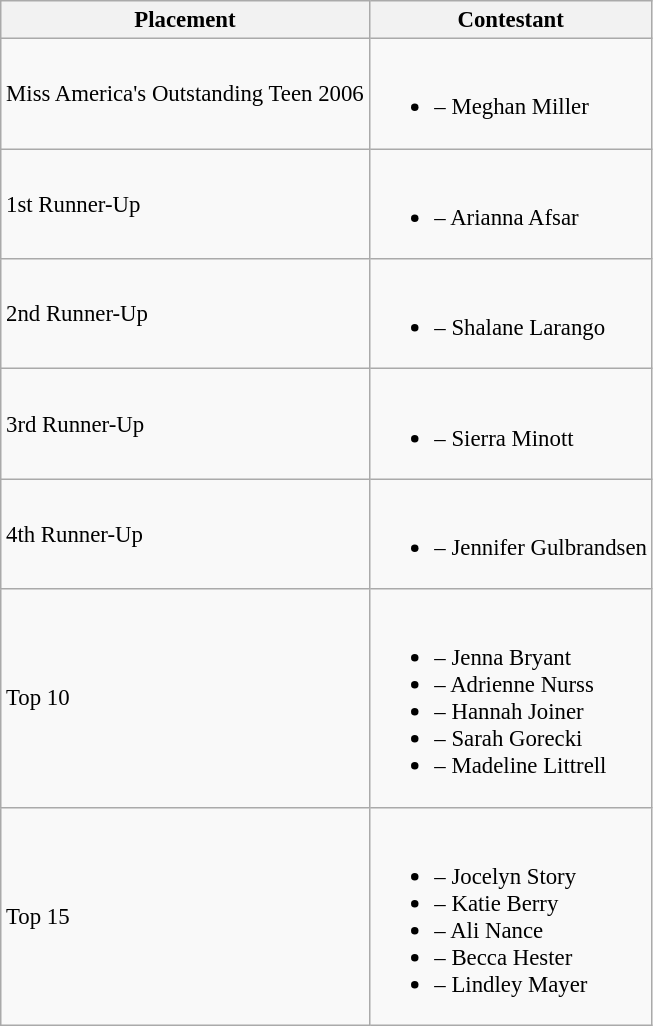<table class="wikitable sortable" style="font-size: 95%;">
<tr>
<th>Placement</th>
<th>Contestant</th>
</tr>
<tr>
<td>Miss America's Outstanding Teen 2006</td>
<td><br><ul><li> – Meghan Miller</li></ul></td>
</tr>
<tr>
<td>1st Runner-Up</td>
<td><br><ul><li> – Arianna Afsar</li></ul></td>
</tr>
<tr>
<td>2nd Runner-Up</td>
<td><br><ul><li> – Shalane Larango</li></ul></td>
</tr>
<tr>
<td>3rd Runner-Up</td>
<td><br><ul><li> – Sierra Minott</li></ul></td>
</tr>
<tr>
<td>4th Runner-Up</td>
<td><br><ul><li> – Jennifer Gulbrandsen</li></ul></td>
</tr>
<tr>
<td>Top 10</td>
<td><br><ul><li> – Jenna Bryant</li><li> – Adrienne Nurss</li><li> – Hannah Joiner</li><li> – Sarah Gorecki</li><li> – Madeline Littrell</li></ul></td>
</tr>
<tr>
<td>Top 15</td>
<td><br><ul><li> – Jocelyn Story</li><li> – Katie Berry</li><li> – Ali Nance</li><li> – Becca Hester</li><li> – Lindley Mayer</li></ul></td>
</tr>
</table>
